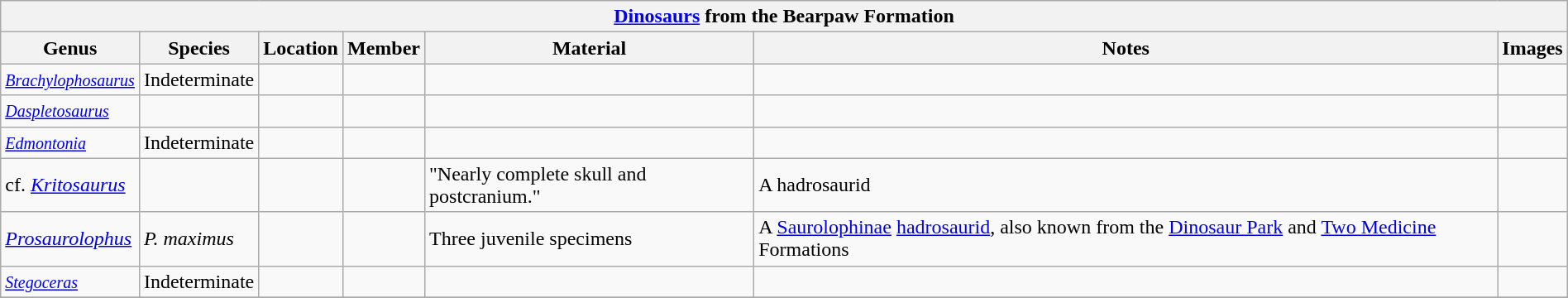<table class="wikitable"  style="margin:auto; width:100%;">
<tr>
<th colspan="7" align="center"><strong><a href='#'>Dinosaurs</a> from the Bearpaw Formation</strong></th>
</tr>
<tr>
<th>Genus</th>
<th>Species</th>
<th>Location</th>
<th>Member</th>
<th>Material</th>
<th>Notes</th>
<th>Images</th>
</tr>
<tr>
<td><small><em><a href='#'>Brachylophosaurus</a></em></small></td>
<td>Indeterminate</td>
<td></td>
<td></td>
<td></td>
<td></td>
<td></td>
</tr>
<tr>
<td><small><em><a href='#'>Daspletosaurus</a></em></small></td>
<td></td>
<td></td>
<td></td>
<td></td>
<td></td>
<td></td>
</tr>
<tr>
<td><small><em><a href='#'>Edmontonia</a></em></small></td>
<td>Indeterminate</td>
<td></td>
<td></td>
<td></td>
<td></td>
<td></td>
</tr>
<tr>
<td>cf. <em><a href='#'>Kritosaurus</a></em></td>
<td></td>
<td></td>
<td></td>
<td>"Nearly complete skull and postcranium."</td>
<td>A hadrosaurid</td>
<td></td>
</tr>
<tr>
<td><em><a href='#'>Prosaurolophus</a></em></td>
<td><em>P. maximus</em></td>
<td></td>
<td></td>
<td>Three juvenile specimens</td>
<td>A <a href='#'>Saurolophinae</a> <a href='#'>hadrosaurid</a>, also known from the <a href='#'>Dinosaur Park</a> and <a href='#'>Two Medicine</a> Formations</td>
<td></td>
</tr>
<tr>
<td><small><em><a href='#'>Stegoceras</a></em></small></td>
<td>Indeterminate</td>
<td></td>
<td></td>
<td></td>
<td></td>
<td></td>
</tr>
<tr>
</tr>
</table>
